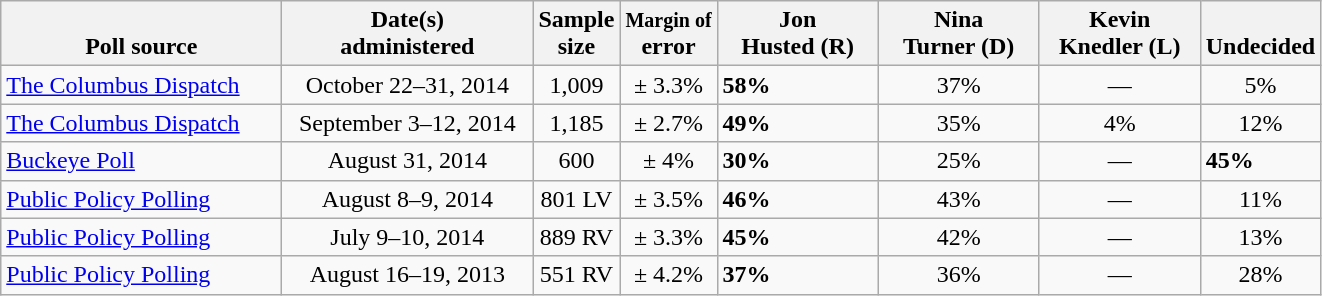<table class="wikitable">
<tr valign= bottom>
<th style="width:180px;">Poll source</th>
<th style="width:160px;">Date(s)<br>administered</th>
<th class=small>Sample<br>size</th>
<th><small>Margin of</small><br>error</th>
<th style="width:100px;">Jon<br>Husted (R)</th>
<th style="width:100px;">Nina<br>Turner (D)</th>
<th style="width:100px;">Kevin<br>Knedler (L)</th>
<th>Undecided</th>
</tr>
<tr>
<td><a href='#'>The Columbus Dispatch</a></td>
<td align=center>October 22–31, 2014</td>
<td align=center>1,009</td>
<td align=center>± 3.3%</td>
<td><strong>58%</strong></td>
<td align=center>37%</td>
<td align=center>—</td>
<td align=center>5%</td>
</tr>
<tr>
<td><a href='#'>The Columbus Dispatch</a></td>
<td align=center>September 3–12, 2014</td>
<td align=center>1,185</td>
<td align=center>± 2.7%</td>
<td><strong>49%</strong></td>
<td align=center>35%</td>
<td align=center>4%</td>
<td align=center>12%</td>
</tr>
<tr>
<td><a href='#'>Buckeye Poll</a></td>
<td align=center>August 31, 2014</td>
<td align=center>600</td>
<td align=center>± 4%</td>
<td><strong>30%</strong></td>
<td align=center>25%</td>
<td align=center>—</td>
<td><strong>45%</strong></td>
</tr>
<tr>
<td><a href='#'>Public Policy Polling</a></td>
<td align=center>August 8–9, 2014</td>
<td align=center>801 LV</td>
<td align=center>± 3.5%</td>
<td><strong>46%</strong></td>
<td align=center>43%</td>
<td align=center>—</td>
<td align=center>11%</td>
</tr>
<tr>
<td><a href='#'>Public Policy Polling</a></td>
<td align=center>July 9–10, 2014</td>
<td align=center>889 RV</td>
<td align=center>± 3.3%</td>
<td><strong>45%</strong></td>
<td align=center>42%</td>
<td align=center>—</td>
<td align=center>13%</td>
</tr>
<tr>
<td><a href='#'>Public Policy Polling</a></td>
<td align=center>August 16–19, 2013</td>
<td align=center>551 RV</td>
<td align=center>± 4.2%</td>
<td><strong>37%</strong></td>
<td align=center>36%</td>
<td align=center>—</td>
<td align=center>28%</td>
</tr>
</table>
